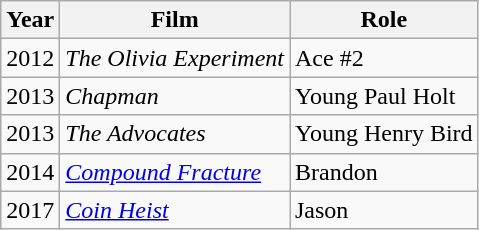<table class="wikitable sortable">
<tr>
<th>Year</th>
<th>Film</th>
<th class="unsortable">Role</th>
</tr>
<tr>
<td>2012</td>
<td data-sort-value="Olivia Experiment, The"><em>The Olivia Experiment</em></td>
<td>Ace #2</td>
</tr>
<tr>
<td>2013</td>
<td><em>Chapman</em></td>
<td>Young Paul Holt</td>
</tr>
<tr>
<td>2013</td>
<td data-sort-value="Advocates, The"><em>The Advocates</em></td>
<td>Young Henry Bird</td>
</tr>
<tr>
<td>2014</td>
<td><em><a href='#'>Compound Fracture</a></em></td>
<td>Brandon</td>
</tr>
<tr>
<td>2017</td>
<td><em><a href='#'>Coin Heist</a></em></td>
<td>Jason</td>
</tr>
</table>
